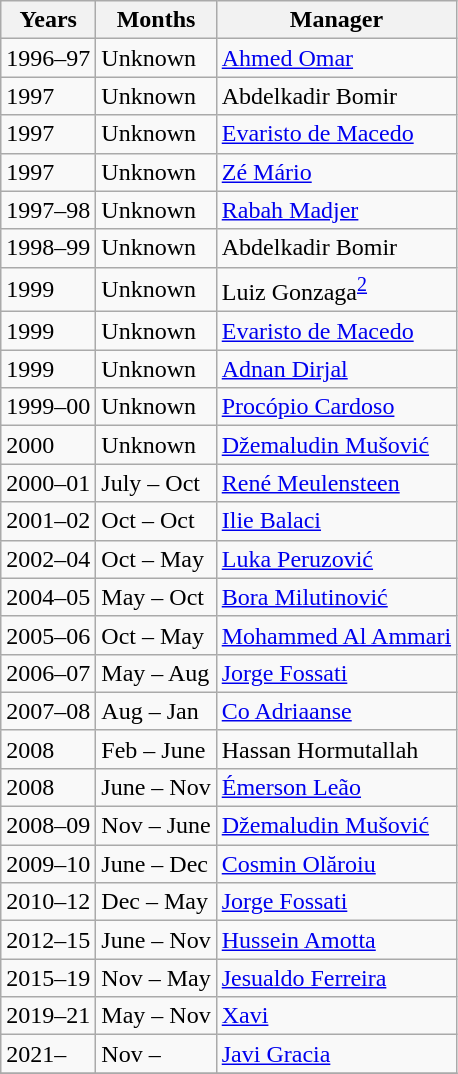<table class="wikitable" style="float:left; margin-right:1em;">
<tr>
<th>Years</th>
<th>Months</th>
<th>Manager</th>
</tr>
<tr>
<td>1996–97</td>
<td>Unknown</td>
<td> <a href='#'>Ahmed Omar</a></td>
</tr>
<tr>
<td>1997</td>
<td>Unknown</td>
<td> Abdelkadir Bomir</td>
</tr>
<tr>
<td>1997</td>
<td>Unknown</td>
<td> <a href='#'>Evaristo de Macedo</a></td>
</tr>
<tr>
<td>1997</td>
<td>Unknown</td>
<td> <a href='#'>Zé Mário</a></td>
</tr>
<tr>
<td>1997–98</td>
<td>Unknown</td>
<td> <a href='#'>Rabah Madjer</a></td>
</tr>
<tr>
<td>1998–99</td>
<td>Unknown</td>
<td> Abdelkadir Bomir</td>
</tr>
<tr>
<td>1999</td>
<td>Unknown</td>
<td> Luiz Gonzaga<sup><a href='#'>2</a></sup></td>
</tr>
<tr>
<td>1999</td>
<td>Unknown</td>
<td> <a href='#'>Evaristo de Macedo</a></td>
</tr>
<tr>
<td>1999</td>
<td>Unknown</td>
<td> <a href='#'>Adnan Dirjal</a></td>
</tr>
<tr>
<td>1999–00</td>
<td>Unknown</td>
<td> <a href='#'>Procópio Cardoso</a></td>
</tr>
<tr>
<td>2000</td>
<td>Unknown</td>
<td> <a href='#'>Džemaludin Mušović</a></td>
</tr>
<tr>
<td>2000–01</td>
<td>July – Oct</td>
<td> <a href='#'>René Meulensteen</a></td>
</tr>
<tr>
<td>2001–02</td>
<td>Oct – Oct</td>
<td> <a href='#'>Ilie Balaci</a></td>
</tr>
<tr>
<td>2002–04</td>
<td>Oct – May</td>
<td> <a href='#'>Luka Peruzović</a></td>
</tr>
<tr>
<td>2004–05</td>
<td>May – Oct</td>
<td> <a href='#'>Bora Milutinović</a></td>
</tr>
<tr>
<td>2005–06</td>
<td>Oct – May</td>
<td> <a href='#'>Mohammed Al Ammari</a></td>
</tr>
<tr>
<td>2006–07</td>
<td>May – Aug</td>
<td> <a href='#'>Jorge Fossati</a></td>
</tr>
<tr>
<td>2007–08</td>
<td>Aug – Jan</td>
<td> <a href='#'>Co Adriaanse</a></td>
</tr>
<tr>
<td>2008</td>
<td>Feb – June</td>
<td> Hassan Hormutallah</td>
</tr>
<tr>
<td>2008</td>
<td>June – Nov</td>
<td> <a href='#'>Émerson Leão</a></td>
</tr>
<tr>
<td>2008–09</td>
<td>Nov – June</td>
<td> <a href='#'>Džemaludin Mušović</a></td>
</tr>
<tr>
<td>2009–10</td>
<td>June – Dec</td>
<td> <a href='#'>Cosmin Olăroiu</a></td>
</tr>
<tr>
<td>2010–12</td>
<td>Dec – May</td>
<td> <a href='#'>Jorge Fossati</a></td>
</tr>
<tr>
<td>2012–15</td>
<td>June – Nov</td>
<td> <a href='#'>Hussein Amotta</a></td>
</tr>
<tr>
<td>2015–19</td>
<td>Nov – May</td>
<td> <a href='#'>Jesualdo Ferreira</a></td>
</tr>
<tr>
<td>2019–21</td>
<td>May – Nov</td>
<td> <a href='#'>Xavi</a></td>
</tr>
<tr>
<td>2021–</td>
<td>Nov –</td>
<td> <a href='#'>Javi Gracia</a></td>
</tr>
<tr>
</tr>
</table>
